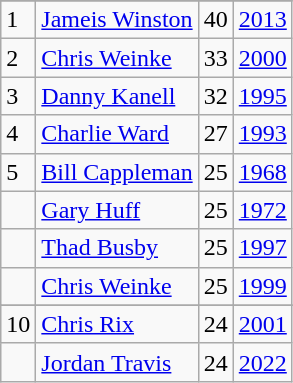<table class="wikitable">
<tr>
</tr>
<tr>
<td>1</td>
<td><a href='#'>Jameis Winston</a></td>
<td>40</td>
<td><a href='#'>2013</a></td>
</tr>
<tr>
<td>2</td>
<td><a href='#'>Chris Weinke</a></td>
<td>33</td>
<td><a href='#'>2000</a></td>
</tr>
<tr>
<td>3</td>
<td><a href='#'>Danny Kanell</a></td>
<td>32</td>
<td><a href='#'>1995</a></td>
</tr>
<tr>
<td>4</td>
<td><a href='#'>Charlie Ward</a></td>
<td>27</td>
<td><a href='#'>1993</a></td>
</tr>
<tr>
<td>5</td>
<td><a href='#'>Bill Cappleman</a></td>
<td>25</td>
<td><a href='#'>1968</a></td>
</tr>
<tr>
<td></td>
<td><a href='#'>Gary Huff</a></td>
<td>25</td>
<td><a href='#'>1972</a></td>
</tr>
<tr>
<td></td>
<td><a href='#'>Thad Busby</a></td>
<td>25</td>
<td><a href='#'>1997</a></td>
</tr>
<tr>
<td></td>
<td><a href='#'>Chris Weinke</a></td>
<td>25</td>
<td><a href='#'>1999</a></td>
</tr>
<tr>
</tr>
<tr>
</tr>
<tr>
<td>10</td>
<td><a href='#'>Chris Rix</a></td>
<td>24</td>
<td><a href='#'>2001</a></td>
</tr>
<tr>
<td></td>
<td><a href='#'>Jordan Travis</a></td>
<td>24</td>
<td><a href='#'>2022</a></td>
</tr>
</table>
